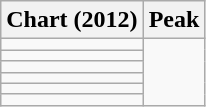<table class="wikitable sortable">
<tr>
<th scope="col">Chart (2012)</th>
<th scope="col">Peak</th>
</tr>
<tr>
<td></td>
</tr>
<tr>
<td></td>
</tr>
<tr>
<td></td>
</tr>
<tr>
<td></td>
</tr>
<tr>
<td></td>
</tr>
<tr>
<td></td>
</tr>
</table>
